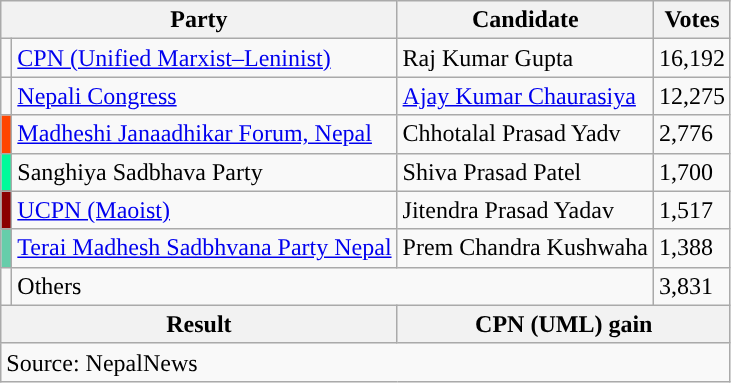<table class="wikitable">
<tr>
<th colspan="2">Party</th>
<th>Candidate</th>
<th>Votes</th>
</tr>
<tr>
<td style="background-color:"></td>
<td><a href='#'>CPN (Unified Marxist–Leninist)</a></td>
<td>Raj Kumar Gupta</td>
<td>16,192</td>
</tr>
<tr>
<td style="background-color:"></td>
<td><a href='#'>Nepali Congress</a></td>
<td><a href='#'>Ajay Kumar Chaurasiya</a></td>
<td>12,275</td>
</tr>
<tr>
<td style="background-color:orangered"></td>
<td><a href='#'>Madheshi Janaadhikar Forum, Nepal</a></td>
<td>Chhotalal Prasad Yadv</td>
<td>2,776</td>
</tr>
<tr>
<td bgcolor="mediumspringgreen"></td>
<td>Sanghiya Sadbhava Party</td>
<td>Shiva Prasad Patel</td>
<td>1,700</td>
</tr>
<tr>
<td style="background-color:darkred"></td>
<td><a href='#'>UCPN (Maoist)</a></td>
<td>Jitendra Prasad Yadav</td>
<td>1,517</td>
</tr>
<tr>
<td bgcolor="mediumaquamarine"></td>
<td><a href='#'>Terai Madhesh Sadbhvana Party Nepal</a></td>
<td>Prem Chandra Kushwaha</td>
<td>1,388</td>
</tr>
<tr>
<td></td>
<td colspan="2">Others</td>
<td>3,831</td>
</tr>
<tr>
<th colspan="2">Result</th>
<th colspan="2">CPN (UML) gain</th>
</tr>
<tr>
<td colspan="4">Source: NepalNews</td>
</tr>
</table>
